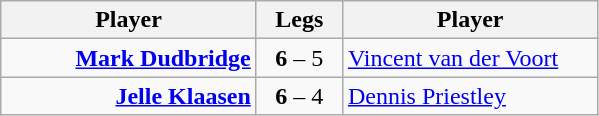<table class=wikitable style="text-align:center">
<tr>
<th width=163>Player</th>
<th width=50>Legs</th>
<th width=163>Player</th>
</tr>
<tr align=left>
<td align=right><strong><a href='#'>Mark Dudbridge</a></strong> </td>
<td align=center><strong>6</strong> – 5</td>
<td> <a href='#'>Vincent van der Voort</a></td>
</tr>
<tr align=left>
<td align=right><strong><a href='#'>Jelle Klaasen</a></strong> </td>
<td align=center><strong>6</strong> – 4</td>
<td> <a href='#'>Dennis Priestley</a></td>
</tr>
</table>
